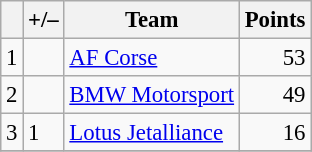<table class="wikitable" style="font-size: 95%;">
<tr>
<th scope="col"></th>
<th scope="col">+/–</th>
<th scope="col">Team</th>
<th scope="col">Points</th>
</tr>
<tr>
<td align="center">1</td>
<td align="left"></td>
<td> <a href='#'>AF Corse</a></td>
<td align="right">53</td>
</tr>
<tr>
<td align="center">2</td>
<td align="left"></td>
<td> <a href='#'>BMW Motorsport</a></td>
<td align="right">49</td>
</tr>
<tr>
<td align="center">3</td>
<td align="left"> 1</td>
<td> <a href='#'>Lotus Jetalliance</a></td>
<td align="right">16</td>
</tr>
<tr>
</tr>
</table>
